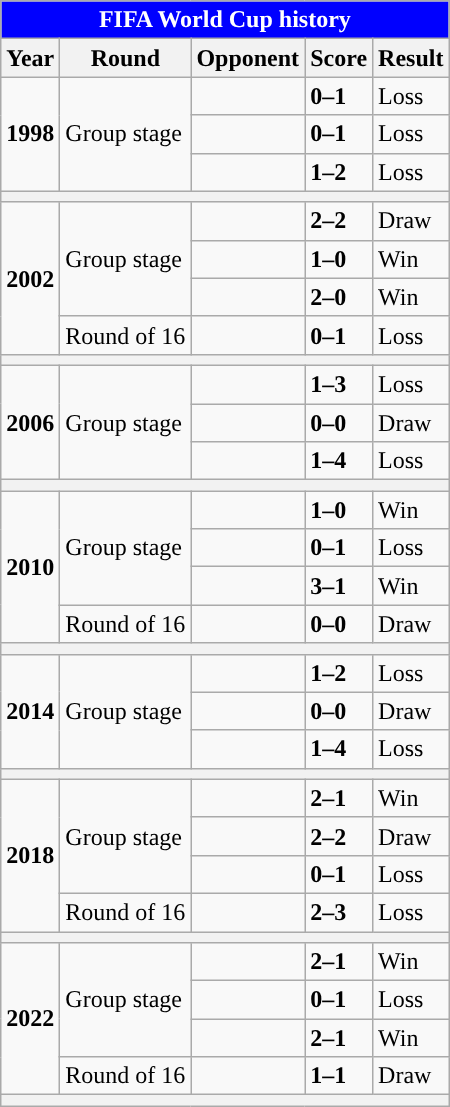<table class="wikitable collapsible ">
<tr>
<th colspan="5"style=background:blue;color:white>FIFA World Cup history</th>
</tr>
<tr>
<th>Year</th>
<th>Round</th>
<th>Opponent</th>
<th>Score</th>
<th>Result</th>
</tr>
<tr>
<td rowspan="3"><strong>1998</strong></td>
<td rowspan="3">Group stage</td>
<td style="text-align:left;"></td>
<td><strong>0–1</strong></td>
<td>Loss</td>
</tr>
<tr>
<td style="text-align:left;"></td>
<td><strong>0–1</strong></td>
<td>Loss</td>
</tr>
<tr>
<td style="text-align:left;"></td>
<td><strong>1–2</strong></td>
<td>Loss</td>
</tr>
<tr>
<th colspan="5"></th>
</tr>
<tr>
<td rowspan="4"><strong>2002</strong></td>
<td rowspan="3">Group stage</td>
<td style="text-align:left;"></td>
<td><strong>2–2</strong></td>
<td>Draw</td>
</tr>
<tr>
<td style="text-align:left;"></td>
<td><strong>1–0</strong></td>
<td>Win</td>
</tr>
<tr>
<td style="text-align:left;"></td>
<td><strong>2–0</strong></td>
<td>Win</td>
</tr>
<tr>
<td>Round of 16</td>
<td style="text-align:left;"></td>
<td><strong>0–1</strong></td>
<td>Loss</td>
</tr>
<tr>
<th colspan="5"></th>
</tr>
<tr>
<td rowspan="3"><strong>2006</strong></td>
<td rowspan="3">Group stage</td>
<td style="text-align:left;"></td>
<td><strong>1–3</strong></td>
<td>Loss</td>
</tr>
<tr>
<td style="text-align:left;"></td>
<td><strong>0–0</strong></td>
<td>Draw</td>
</tr>
<tr>
<td style="text-align:left;"></td>
<td><strong>1–4</strong></td>
<td>Loss</td>
</tr>
<tr>
<th colspan="5"></th>
</tr>
<tr>
<td rowspan="4"><strong>2010</strong></td>
<td rowspan="3">Group stage</td>
<td style="text-align:left;"></td>
<td><strong>1–0</strong></td>
<td>Win</td>
</tr>
<tr>
<td style="text-align:left;"></td>
<td><strong>0–1</strong></td>
<td>Loss</td>
</tr>
<tr>
<td style="text-align:left;"></td>
<td><strong>3–1</strong></td>
<td>Win</td>
</tr>
<tr>
<td>Round of 16</td>
<td style="text-align:left;"></td>
<td><strong>0–0</strong> </td>
<td>Draw </td>
</tr>
<tr>
<th colspan="5"></th>
</tr>
<tr>
<td rowspan="3"><strong>2014</strong></td>
<td rowspan="3">Group stage</td>
<td style="text-align:left;"></td>
<td><strong>1–2</strong></td>
<td>Loss</td>
</tr>
<tr>
<td style="text-align:left;"></td>
<td><strong>0–0</strong></td>
<td>Draw</td>
</tr>
<tr>
<td style="text-align:left;"></td>
<td><strong>1–4</strong></td>
<td>Loss</td>
</tr>
<tr>
<th colspan="5"></th>
</tr>
<tr>
<td rowspan="4"><strong>2018</strong></td>
<td rowspan="3">Group stage</td>
<td style="text-align:left;"></td>
<td><strong>2–1</strong></td>
<td>Win</td>
</tr>
<tr>
<td style="text-align:left;"></td>
<td><strong>2–2</strong></td>
<td>Draw</td>
</tr>
<tr>
<td style="text-align:left;"></td>
<td><strong>0–1</strong></td>
<td>Loss</td>
</tr>
<tr>
<td>Round of 16</td>
<td style="text-align:left;"></td>
<td><strong>2–3</strong></td>
<td>Loss</td>
</tr>
<tr>
<th colspan="5"></th>
</tr>
<tr>
<td rowspan="4"><strong>2022</strong></td>
<td rowspan="3">Group stage</td>
<td style="text-align:left"></td>
<td><strong>2–1</strong></td>
<td>Win</td>
</tr>
<tr>
<td style="text-align:left"></td>
<td><strong>0–1</strong></td>
<td>Loss</td>
</tr>
<tr>
<td style="text-align:left"></td>
<td><strong>2–1</strong></td>
<td>Win</td>
</tr>
<tr>
<td>Round of 16</td>
<td style="text-align:left"></td>
<td><strong>1–1</strong> </td>
<td>Draw </td>
</tr>
<tr>
<th colspan="5"></th>
</tr>
</table>
